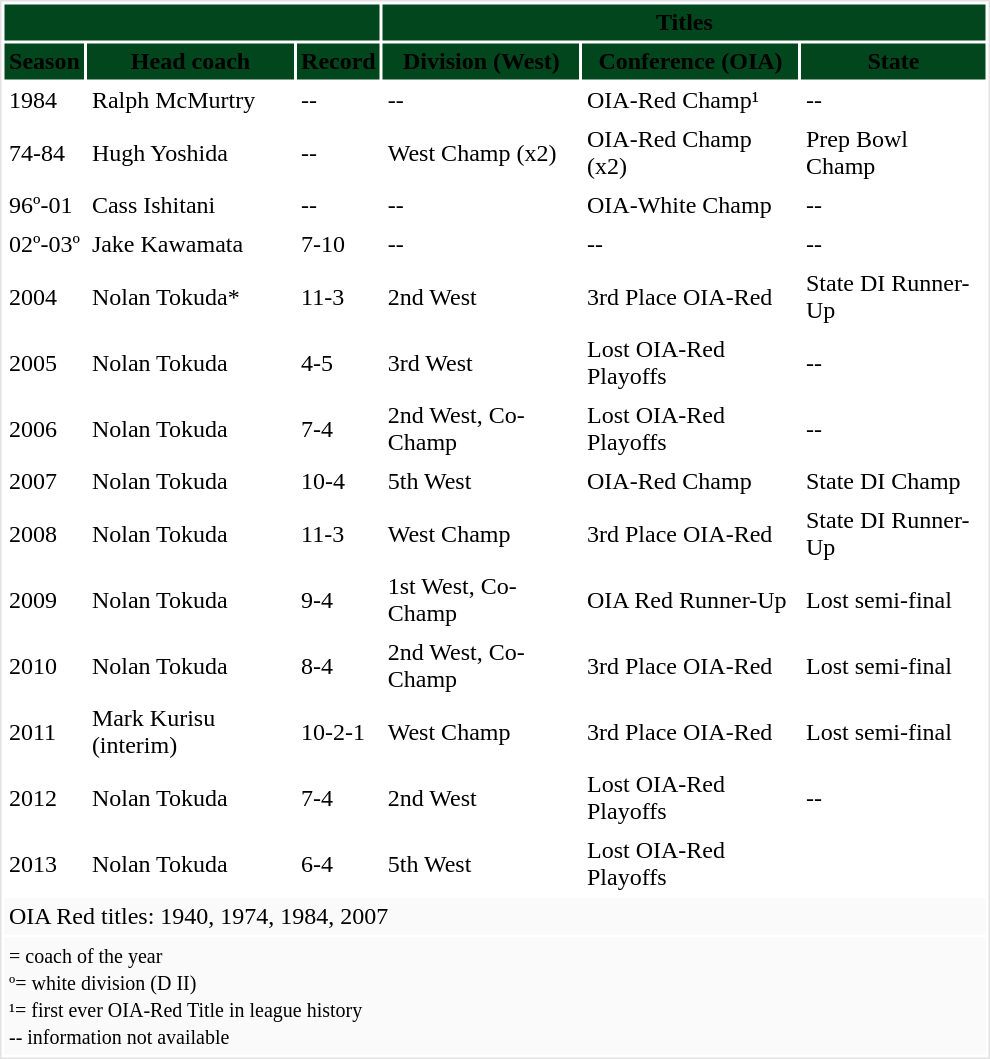<table cellpadding="3" style="border:1px solid #e2e2e2; width: 660px;">
<tr align="center" style="background: #02461D">
<td colspan="3"></td>
<td colspan="3"><span> <strong>Titles</strong></span></td>
</tr>
<tr align="center" style="background: #02461D">
<td><span> <strong>Season</strong></span></td>
<td><span> <strong>Head coach</strong></span></td>
<td><span> <strong>Record</strong></span></td>
<td><span> <strong>Division (West)</strong></span></td>
<td><span> <strong>Conference (OIA)</strong></span></td>
<td><span> <strong>State</strong></span></td>
</tr>
<tr>
<td>1984</td>
<td>Ralph McMurtry</td>
<td>--</td>
<td>--</td>
<td>OIA-Red Champ¹</td>
<td>--</td>
</tr>
<tr>
<td>74-84</td>
<td>Hugh Yoshida</td>
<td>--</td>
<td>West Champ (x2)</td>
<td>OIA-Red Champ (x2)</td>
<td>Prep Bowl Champ</td>
</tr>
<tr>
<td>96º-01</td>
<td>Cass Ishitani</td>
<td>--</td>
<td>--</td>
<td>OIA-White Champ</td>
<td>--</td>
</tr>
<tr>
<td>02º-03º</td>
<td>Jake Kawamata</td>
<td>7-10</td>
<td>--</td>
<td>--</td>
<td>--</td>
</tr>
<tr>
<td>2004</td>
<td>Nolan Tokuda*</td>
<td>11-3</td>
<td>2nd West</td>
<td>3rd Place OIA-Red</td>
<td>State DI Runner-Up</td>
</tr>
<tr>
<td>2005</td>
<td>Nolan Tokuda</td>
<td>4-5</td>
<td>3rd West</td>
<td>Lost OIA-Red Playoffs</td>
<td>--</td>
</tr>
<tr>
<td>2006</td>
<td>Nolan Tokuda</td>
<td>7-4</td>
<td>2nd West, Co-Champ</td>
<td>Lost OIA-Red Playoffs</td>
<td>--</td>
</tr>
<tr>
<td>2007</td>
<td>Nolan Tokuda</td>
<td>10-4</td>
<td>5th West</td>
<td>OIA-Red Champ</td>
<td>State DI Champ</td>
</tr>
<tr>
<td>2008</td>
<td>Nolan Tokuda</td>
<td>11-3</td>
<td>West Champ</td>
<td>3rd Place OIA-Red</td>
<td>State DI Runner-Up</td>
</tr>
<tr>
<td>2009</td>
<td>Nolan Tokuda</td>
<td>9-4</td>
<td>1st West, Co-Champ</td>
<td>OIA Red Runner-Up</td>
<td>Lost semi-final</td>
</tr>
<tr>
<td>2010</td>
<td>Nolan Tokuda</td>
<td>8-4</td>
<td>2nd West, Co-Champ</td>
<td>3rd Place OIA-Red</td>
<td>Lost semi-final</td>
</tr>
<tr>
<td>2011</td>
<td>Mark Kurisu (interim)</td>
<td>10-2-1</td>
<td>West Champ</td>
<td>3rd Place OIA-Red</td>
<td>Lost semi-final</td>
</tr>
<tr>
<td>2012</td>
<td>Nolan Tokuda</td>
<td>7-4</td>
<td>2nd West</td>
<td>Lost OIA-Red Playoffs</td>
<td>--</td>
</tr>
<tr>
<td>2013</td>
<td>Nolan Tokuda</td>
<td>6-4</td>
<td>5th West</td>
<td>Lost OIA-Red Playoffs</td>
<td></td>
</tr>
<tr>
<td colspan="6" style="background-color:#fafafa;">OIA Red titles: 1940, 1974, 1984, 2007</td>
</tr>
<tr>
<td colspan="6" style="background-color:#fafafa;"><small>= coach of the year <br>º= white division (D II)<br>¹= first ever OIA-Red Title in league history<br> -- information not available</small></td>
</tr>
</table>
